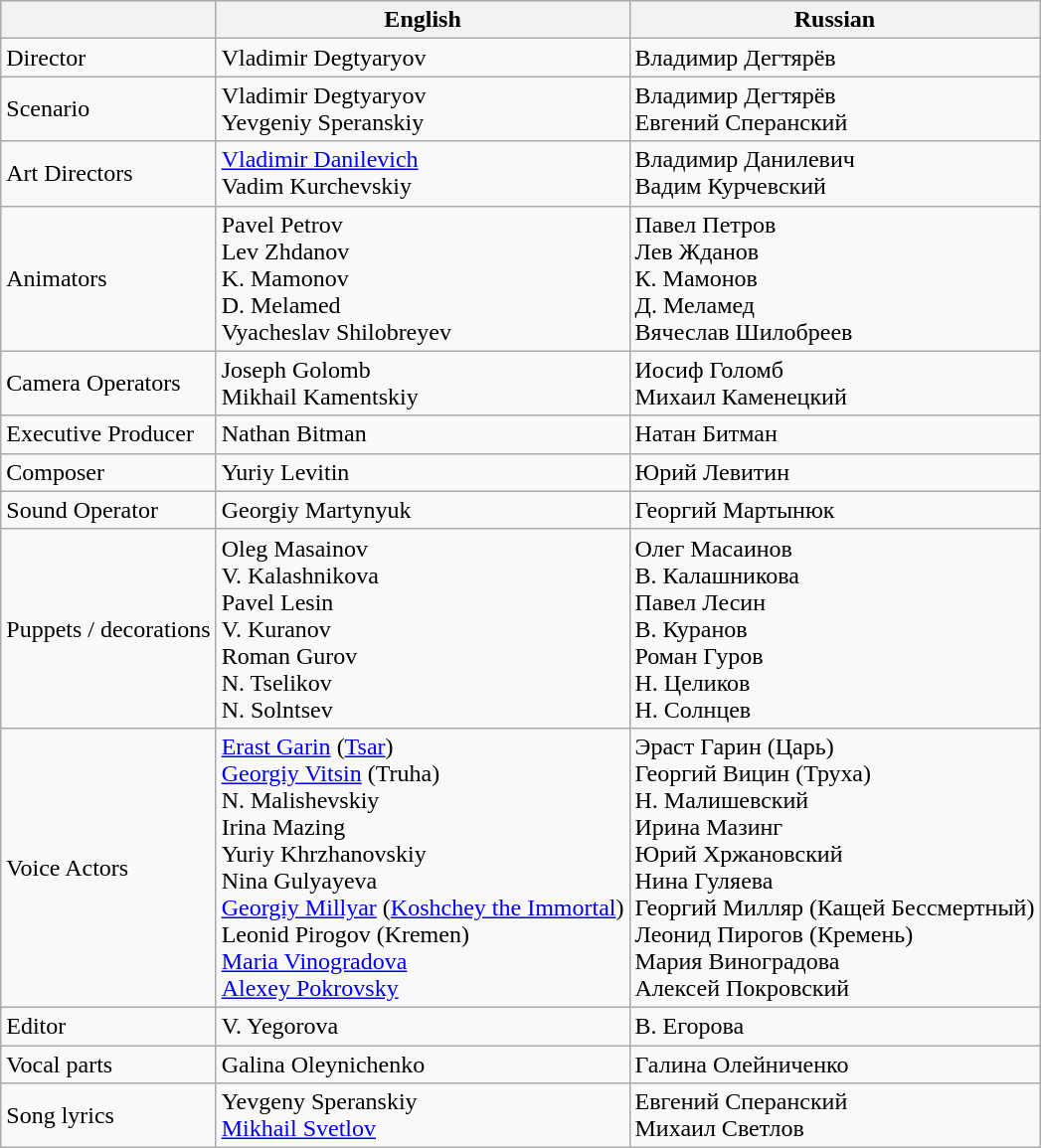<table class="wikitable">
<tr>
<th></th>
<th>English</th>
<th>Russian</th>
</tr>
<tr>
<td>Director</td>
<td>Vladimir Degtyaryov</td>
<td>Владимир Дегтярёв</td>
</tr>
<tr>
<td>Scenario</td>
<td>Vladimir Degtyaryov<br>Yevgeniy Speranskiy</td>
<td>Владимир Дегтярёв<br>Евгений Сперанский</td>
</tr>
<tr>
<td>Art Directors</td>
<td><a href='#'>Vladimir Danilevich</a><br>Vadim Kurchevskiy</td>
<td>Владимир Данилевич<br>Вадим Курчевский</td>
</tr>
<tr>
<td>Animators</td>
<td>Pavel Petrov<br>Lev Zhdanov<br>K. Mamonov<br>D. Melamed<br>Vyacheslav Shilobreyev</td>
<td>Павел Петров<br>Лев Жданов<br>К. Мамонов<br>Д. Меламед<br>Вячеслав Шилобреев</td>
</tr>
<tr>
<td>Camera Operators</td>
<td>Joseph Golomb<br>Mikhail Kamentskiy</td>
<td>Иосиф Голомб<br>Михаил Каменецкий</td>
</tr>
<tr>
<td>Executive Producer</td>
<td>Nathan Bitman</td>
<td>Натан Битман</td>
</tr>
<tr>
<td>Composer</td>
<td>Yuriy Levitin</td>
<td>Юрий Левитин</td>
</tr>
<tr>
<td>Sound Operator</td>
<td>Georgiy Martynyuk</td>
<td>Георгий Мартынюк</td>
</tr>
<tr>
<td>Puppets / decorations</td>
<td>Oleg Masainov<br>V. Kalashnikova<br>Pavel Lesin<br>V. Kuranov<br>Roman Gurov<br>N. Tselikov<br>N. Solntsev</td>
<td>Олег Масаинов<br>В. Калашникова<br>Павел Лесин<br>В. Куранов<br>Роман Гуров<br>Н. Целиков<br>Н. Солнцев</td>
</tr>
<tr>
<td>Voice Actors</td>
<td><a href='#'>Erast Garin</a> (<a href='#'>Tsar</a>)<br><a href='#'>Georgiy Vitsin</a> (Truha)<br>N. Malishevskiy<br>Irina Mazing<br>Yuriy Khrzhanovskiy<br>Nina Gulyayeva<br><a href='#'>Georgiy Millyar</a> (<a href='#'>Koshchey the Immortal</a>)<br>Leonid Pirogov (Kremen)<br><a href='#'>Maria Vinogradova</a><br><a href='#'>Alexey Pokrovsky</a></td>
<td>Эраст Гарин (Царь)<br>Георгий Вицин (Труха)<br>Н. Малишевский<br>Ирина Мазинг<br>Юрий Хржановский<br>Нина Гуляева<br>Георгий Милляр (Кащей Бессмертный)<br>Леонид Пирогов (Кремень)<br>Мария Виноградова<br>Алексей Покровский</td>
</tr>
<tr>
<td>Editor</td>
<td>V. Yegorova</td>
<td>В. Егорова</td>
</tr>
<tr>
<td>Vocal parts</td>
<td>Galina Oleynichenko</td>
<td>Галина Олейниченко</td>
</tr>
<tr>
<td>Song lyrics</td>
<td>Yevgeny Speranskiy<br><a href='#'>Mikhail Svetlov</a></td>
<td>Евгений Сперанский<br>Михаил Светлов</td>
</tr>
</table>
